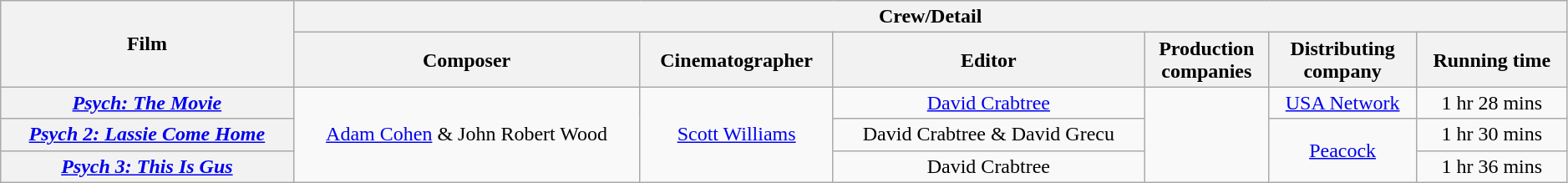<table class="wikitable sortable" style="text-align:center; width:99%;">
<tr>
<th rowspan="2">Film</th>
<th colspan="7">Crew/Detail</th>
</tr>
<tr>
<th style="text-align:center;">Composer</th>
<th style="text-align:center;">Cinematographer</th>
<th style="text-align:center;">Editor</th>
<th style="text-align:center;">Production<br>companies</th>
<th style="text-align:center;">Distributing<br>company</th>
<th style="text-align:center;">Running time</th>
</tr>
<tr>
<th><em><a href='#'>Psych: The Movie</a></em></th>
<td rowspan="3"><a href='#'>Adam Cohen</a> & John Robert Wood</td>
<td rowspan="3"><a href='#'>Scott Williams</a></td>
<td><a href='#'>David Crabtree</a></td>
<td rowspan="3"></td>
<td><a href='#'>USA Network</a></td>
<td>1 hr 28 mins</td>
</tr>
<tr>
<th><em><a href='#'>Psych 2: Lassie Come Home</a></em></th>
<td>David Crabtree & David Grecu</td>
<td rowspan="2"><a href='#'>Peacock</a></td>
<td>1 hr 30 mins</td>
</tr>
<tr>
<th><em><a href='#'>Psych 3: This Is Gus</a></em></th>
<td>David Crabtree</td>
<td>1 hr 36 mins</td>
</tr>
</table>
